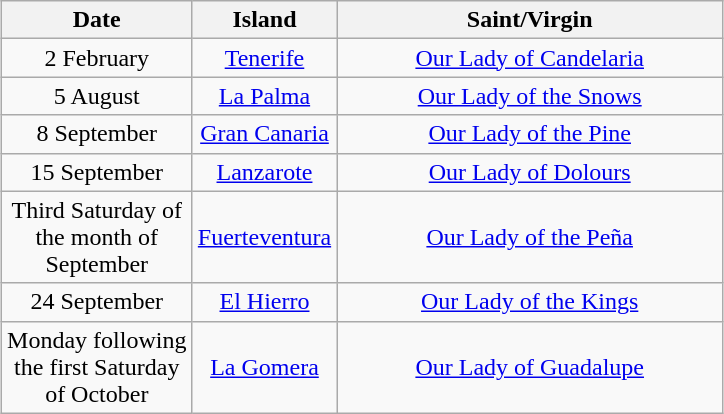<table class="wikitable sortable" style="text-align:center;margin: 1em auto;">
<tr>
<th width="120">Date</th>
<th width="70">Island</th>
<th width="250">Saint/Virgin</th>
</tr>
<tr>
<td>2 February</td>
<td><a href='#'>Tenerife</a></td>
<td><a href='#'>Our Lady of Candelaria</a></td>
</tr>
<tr>
<td>5 August</td>
<td><a href='#'>La Palma</a></td>
<td><a href='#'>Our Lady of the Snows</a></td>
</tr>
<tr>
<td>8 September</td>
<td><a href='#'>Gran Canaria</a></td>
<td><a href='#'>Our Lady of the Pine</a></td>
</tr>
<tr>
<td>15 September</td>
<td><a href='#'>Lanzarote</a></td>
<td><a href='#'>Our Lady of Dolours</a></td>
</tr>
<tr>
<td>Third Saturday of the month of September</td>
<td><a href='#'>Fuerteventura</a></td>
<td><a href='#'>Our Lady of the Peña</a></td>
</tr>
<tr>
<td>24 September</td>
<td><a href='#'>El Hierro</a></td>
<td><a href='#'>Our Lady of the Kings</a></td>
</tr>
<tr>
<td>Monday following the first Saturday of October</td>
<td><a href='#'>La Gomera</a></td>
<td><a href='#'>Our Lady of Guadalupe</a></td>
</tr>
</table>
